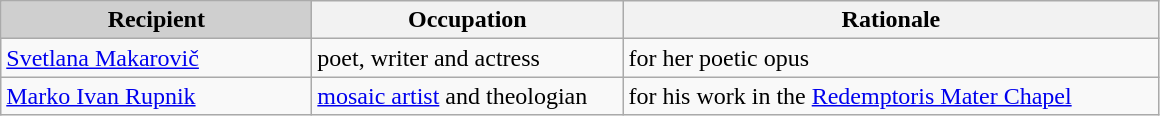<table class="wikitable">
<tr>
<th style="background-color:#cfcfcf;"  align="center">Recipient</th>
<th>Occupation</th>
<th>Rationale</th>
</tr>
<tr>
<td><a href='#'>Svetlana Makarovič</a></td>
<td>poet, writer and actress</td>
<td>for her poetic opus</td>
</tr>
<tr>
<td style="width: 200px;"><a href='#'>Marko Ivan Rupnik</a></td>
<td style="width: 200px;"><a href='#'>mosaic artist</a> and theologian</td>
<td style="width: 350px;">for his work in the <a href='#'>Redemptoris Mater Chapel</a></td>
</tr>
</table>
